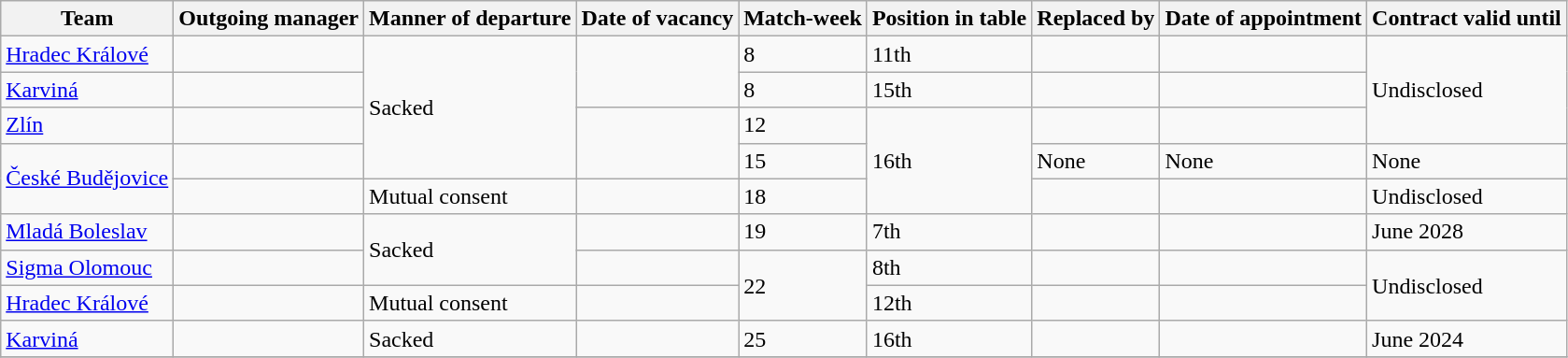<table class="wikitable sortable">
<tr>
<th>Team</th>
<th>Outgoing manager</th>
<th>Manner of departure</th>
<th>Date of vacancy</th>
<th>Match-week</th>
<th>Position in table</th>
<th>Replaced by</th>
<th>Date of appointment</th>
<th>Contract valid until</th>
</tr>
<tr>
<td><a href='#'>Hradec Králové</a></td>
<td> </td>
<td rowspan="4">Sacked</td>
<td rowspan="2"></td>
<td>8</td>
<td>11th</td>
<td> </td>
<td></td>
<td rowspan="3">Undisclosed</td>
</tr>
<tr>
<td><a href='#'>Karviná</a></td>
<td> </td>
<td>8</td>
<td>15th</td>
<td> </td>
<td></td>
</tr>
<tr>
<td><a href='#'>Zlín</a></td>
<td> </td>
<td rowspan="2"></td>
<td>12</td>
<td rowspan="3">16th</td>
<td> </td>
<td></td>
</tr>
<tr>
<td rowspan="2"><a href='#'>České Budějovice</a></td>
<td> </td>
<td>15</td>
<td>None</td>
<td>None</td>
<td>None</td>
</tr>
<tr>
<td> </td>
<td>Mutual consent</td>
<td></td>
<td>18</td>
<td> </td>
<td></td>
<td>Undisclosed</td>
</tr>
<tr>
<td><a href='#'>Mladá Boleslav</a></td>
<td> </td>
<td rowspan="2">Sacked</td>
<td></td>
<td>19</td>
<td>7th</td>
<td> </td>
<td></td>
<td>June 2028</td>
</tr>
<tr>
<td><a href='#'>Sigma Olomouc</a></td>
<td> </td>
<td></td>
<td rowspan="2">22</td>
<td>8th</td>
<td></td>
<td></td>
<td rowspan="2">Undisclosed</td>
</tr>
<tr>
<td><a href='#'>Hradec Králové</a></td>
<td> </td>
<td>Mutual consent</td>
<td></td>
<td>12th</td>
<td> </td>
<td></td>
</tr>
<tr>
<td><a href='#'>Karviná</a></td>
<td> </td>
<td>Sacked</td>
<td></td>
<td>25</td>
<td>16th</td>
<td> </td>
<td></td>
<td>June 2024</td>
</tr>
<tr>
</tr>
</table>
